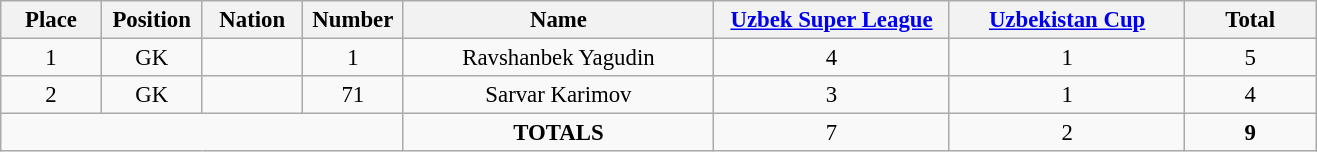<table class="wikitable" style="font-size: 95%; text-align: center;">
<tr>
<th width=60>Place</th>
<th width=60>Position</th>
<th width=60>Nation</th>
<th width=60>Number</th>
<th width=200>Name</th>
<th width=150><a href='#'>Uzbek Super League</a></th>
<th width=150><a href='#'>Uzbekistan Cup</a></th>
<th width=80><strong>Total</strong></th>
</tr>
<tr>
<td>1</td>
<td>GK</td>
<td></td>
<td>1</td>
<td>Ravshanbek Yagudin</td>
<td>4</td>
<td>1</td>
<td>5</td>
</tr>
<tr>
<td>2</td>
<td>GK</td>
<td></td>
<td>71</td>
<td>Sarvar Karimov</td>
<td>3</td>
<td>1</td>
<td>4</td>
</tr>
<tr>
<td colspan="4"></td>
<td><strong>TOTALS</strong></td>
<td>7</td>
<td>2</td>
<td><strong>9</strong></td>
</tr>
</table>
